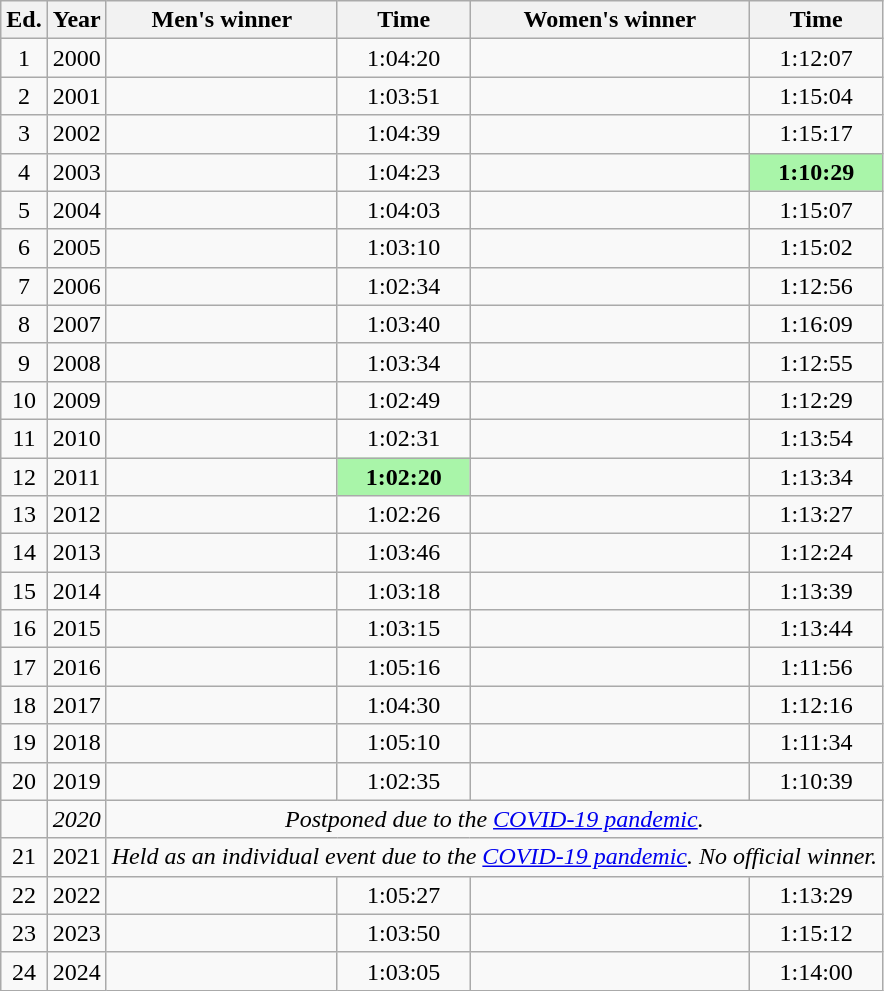<table class="wikitable sortable" style="text-align:center">
<tr>
<th class="unsortable">Ed.</th>
<th>Year</th>
<th class="unsortable">Men's winner</th>
<th>Time</th>
<th class="unsortable">Women's winner</th>
<th>Time</th>
</tr>
<tr>
<td>1</td>
<td>2000</td>
<td align=left></td>
<td>1:04:20</td>
<td align=left></td>
<td>1:12:07</td>
</tr>
<tr>
<td>2</td>
<td>2001</td>
<td align=left></td>
<td>1:03:51</td>
<td align=left></td>
<td>1:15:04</td>
</tr>
<tr>
<td>3</td>
<td>2002</td>
<td align=left></td>
<td>1:04:39</td>
<td align=left></td>
<td>1:15:17</td>
</tr>
<tr>
<td>4</td>
<td>2003</td>
<td align=left></td>
<td>1:04:23</td>
<td align=left></td>
<td bgcolor=#A9F5A9><strong>1:10:29</strong></td>
</tr>
<tr>
<td>5</td>
<td>2004</td>
<td align=left></td>
<td>1:04:03</td>
<td align=left></td>
<td>1:15:07</td>
</tr>
<tr>
<td>6</td>
<td>2005</td>
<td align=left></td>
<td>1:03:10</td>
<td align=left></td>
<td>1:15:02</td>
</tr>
<tr>
<td>7</td>
<td>2006</td>
<td align=left></td>
<td>1:02:34</td>
<td align=left></td>
<td>1:12:56</td>
</tr>
<tr>
<td>8</td>
<td>2007</td>
<td align=left></td>
<td>1:03:40</td>
<td align=left></td>
<td>1:16:09</td>
</tr>
<tr>
<td>9</td>
<td>2008</td>
<td align=left></td>
<td>1:03:34</td>
<td align=left></td>
<td>1:12:55</td>
</tr>
<tr>
<td>10</td>
<td>2009</td>
<td align=left></td>
<td>1:02:49</td>
<td align=left></td>
<td>1:12:29</td>
</tr>
<tr>
<td>11</td>
<td>2010</td>
<td align=left></td>
<td>1:02:31</td>
<td align=left></td>
<td>1:13:54</td>
</tr>
<tr>
<td>12</td>
<td>2011</td>
<td align=left></td>
<td bgcolor=#A9F5A9><strong>1:02:20</strong></td>
<td align=left></td>
<td>1:13:34</td>
</tr>
<tr>
<td>13</td>
<td>2012</td>
<td align=left></td>
<td>1:02:26</td>
<td align=left></td>
<td>1:13:27</td>
</tr>
<tr>
<td>14</td>
<td>2013</td>
<td align=left></td>
<td>1:03:46</td>
<td align=left></td>
<td>1:12:24</td>
</tr>
<tr>
<td>15</td>
<td>2014</td>
<td align=left></td>
<td>1:03:18</td>
<td align=left></td>
<td>1:13:39</td>
</tr>
<tr>
<td>16</td>
<td>2015</td>
<td align=left></td>
<td>1:03:15</td>
<td align=left></td>
<td>1:13:44</td>
</tr>
<tr>
<td>17</td>
<td>2016</td>
<td align=left></td>
<td>1:05:16</td>
<td align=left></td>
<td>1:11:56</td>
</tr>
<tr>
<td>18</td>
<td>2017</td>
<td align=left></td>
<td>1:04:30</td>
<td align=left></td>
<td>1:12:16</td>
</tr>
<tr>
<td>19</td>
<td>2018</td>
<td align=left></td>
<td>1:05:10</td>
<td align=left></td>
<td>1:11:34</td>
</tr>
<tr>
<td>20</td>
<td>2019</td>
<td align=left></td>
<td>1:02:35</td>
<td align=left></td>
<td>1:10:39</td>
</tr>
<tr>
<td></td>
<td><em>2020</em></td>
<td colspan="4" align="center" data-sort-value=""><em>Postponed due to the <a href='#'>COVID-19 pandemic</a>.</em></td>
</tr>
<tr>
<td>21</td>
<td>2021</td>
<td colspan="4" align="center" data-sort-value=""><em>Held as an individual event due to the <a href='#'>COVID-19 pandemic</a>. No official winner.</em></td>
</tr>
<tr>
<td>22</td>
<td>2022</td>
<td align=left></td>
<td>1:05:27</td>
<td align=left></td>
<td>1:13:29</td>
</tr>
<tr>
<td>23</td>
<td>2023</td>
<td align=left></td>
<td>1:03:50</td>
<td align=left></td>
<td>1:15:12</td>
</tr>
<tr>
<td>24</td>
<td>2024</td>
<td align=left></td>
<td>1:03:05</td>
<td align=left></td>
<td>1:14:00</td>
</tr>
</table>
